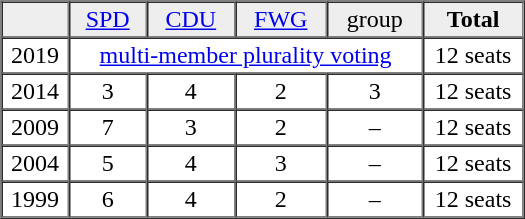<table border="1" cellpadding="2" cellspacing="0" width="350"]>
<tr bgcolor="#eeeeee" align="center">
<td> </td>
<td><a href='#'>SPD</a></td>
<td><a href='#'>CDU</a></td>
<td><a href='#'>FWG</a></td>
<td>group</td>
<td><strong>Total</strong></td>
</tr>
<tr align="center">
<td>2019</td>
<td colspan="4"><a href='#'>multi-member plurality voting</a></td>
<td>12 seats</td>
</tr>
<tr align="center">
<td>2014</td>
<td>3</td>
<td>4</td>
<td>2</td>
<td>3</td>
<td>12 seats</td>
</tr>
<tr align="center">
<td>2009</td>
<td>7</td>
<td>3</td>
<td>2</td>
<td>–</td>
<td>12 seats</td>
</tr>
<tr align="center">
<td>2004</td>
<td>5</td>
<td>4</td>
<td>3</td>
<td>–</td>
<td>12 seats</td>
</tr>
<tr align="center">
<td>1999</td>
<td>6</td>
<td>4</td>
<td>2</td>
<td>–</td>
<td>12 seats</td>
</tr>
</table>
